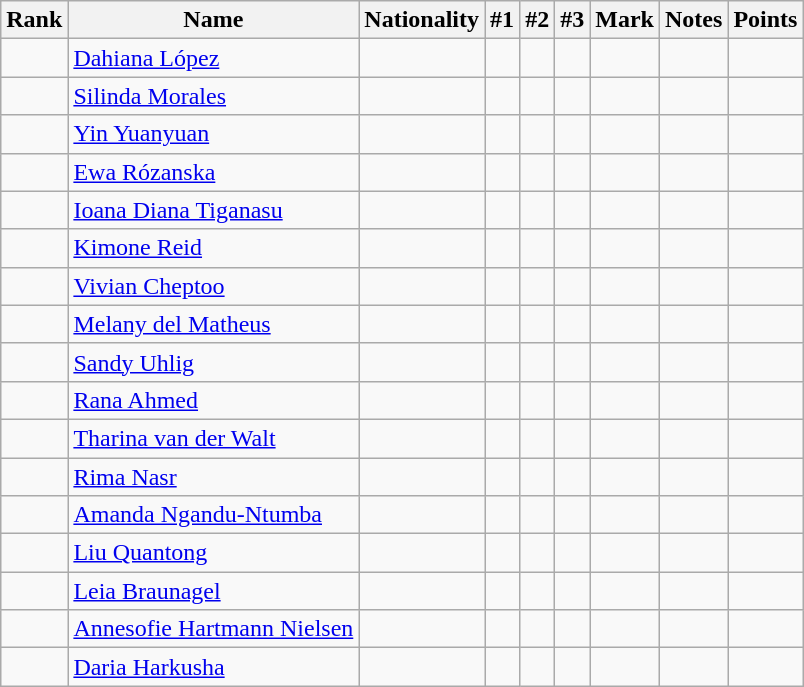<table class="wikitable sortable" style="text-align:center">
<tr>
<th>Rank</th>
<th>Name</th>
<th>Nationality</th>
<th>#1</th>
<th>#2</th>
<th>#3</th>
<th>Mark</th>
<th>Notes</th>
<th>Points</th>
</tr>
<tr>
<td></td>
<td align=left><a href='#'>Dahiana López</a></td>
<td align=left></td>
<td></td>
<td></td>
<td></td>
<td></td>
<td></td>
<td></td>
</tr>
<tr>
<td></td>
<td align=left><a href='#'>Silinda Morales</a></td>
<td align=left></td>
<td></td>
<td></td>
<td></td>
<td></td>
<td></td>
<td></td>
</tr>
<tr>
<td></td>
<td align=left><a href='#'>Yin Yuanyuan</a></td>
<td align=left></td>
<td></td>
<td></td>
<td></td>
<td></td>
<td></td>
<td></td>
</tr>
<tr>
<td></td>
<td align=left><a href='#'>Ewa Rózanska</a></td>
<td align=left></td>
<td></td>
<td></td>
<td></td>
<td></td>
<td></td>
<td></td>
</tr>
<tr>
<td></td>
<td align=left><a href='#'>Ioana Diana Tiganasu</a></td>
<td align=left></td>
<td></td>
<td></td>
<td></td>
<td></td>
<td></td>
<td></td>
</tr>
<tr>
<td></td>
<td align=left><a href='#'>Kimone Reid</a></td>
<td align=left></td>
<td></td>
<td></td>
<td></td>
<td></td>
<td></td>
<td></td>
</tr>
<tr>
<td></td>
<td align=left><a href='#'>Vivian Cheptoo</a></td>
<td align=left></td>
<td></td>
<td></td>
<td></td>
<td></td>
<td></td>
<td></td>
</tr>
<tr>
<td></td>
<td align=left><a href='#'>Melany del Matheus</a></td>
<td align=left></td>
<td></td>
<td></td>
<td></td>
<td></td>
<td></td>
<td></td>
</tr>
<tr>
<td></td>
<td align=left><a href='#'>Sandy Uhlig</a></td>
<td align=left></td>
<td></td>
<td></td>
<td></td>
<td></td>
<td></td>
<td></td>
</tr>
<tr>
<td></td>
<td align=left><a href='#'>Rana Ahmed</a></td>
<td align=left></td>
<td></td>
<td></td>
<td></td>
<td></td>
<td></td>
<td></td>
</tr>
<tr>
<td></td>
<td align=left><a href='#'>Tharina van der Walt</a></td>
<td align=left></td>
<td></td>
<td></td>
<td></td>
<td></td>
<td></td>
<td></td>
</tr>
<tr>
<td></td>
<td align=left><a href='#'>Rima Nasr</a></td>
<td align=left></td>
<td></td>
<td></td>
<td></td>
<td></td>
<td></td>
<td></td>
</tr>
<tr>
<td></td>
<td align=left><a href='#'>Amanda Ngandu-Ntumba</a></td>
<td align=left></td>
<td></td>
<td></td>
<td></td>
<td></td>
<td></td>
<td></td>
</tr>
<tr>
<td></td>
<td align=left><a href='#'>Liu Quantong</a></td>
<td align=left></td>
<td></td>
<td></td>
<td></td>
<td></td>
<td></td>
<td></td>
</tr>
<tr>
<td></td>
<td align=left><a href='#'>Leia Braunagel</a></td>
<td align=left></td>
<td></td>
<td></td>
<td></td>
<td></td>
<td></td>
<td></td>
</tr>
<tr>
<td></td>
<td align=left><a href='#'>Annesofie Hartmann Nielsen</a></td>
<td align=left></td>
<td></td>
<td></td>
<td></td>
<td></td>
<td></td>
<td></td>
</tr>
<tr>
<td></td>
<td align=left><a href='#'>Daria Harkusha</a></td>
<td align=left></td>
<td></td>
<td></td>
<td></td>
<td></td>
<td></td>
<td></td>
</tr>
</table>
